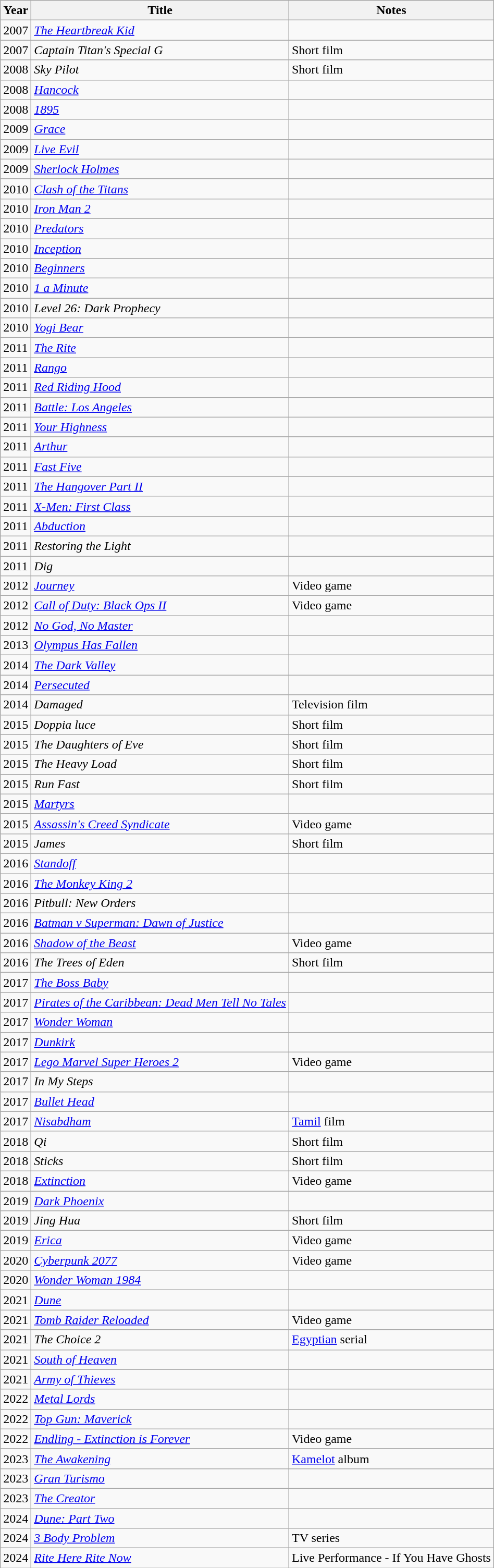<table class="wikitable plainrowheaders">
<tr>
<th>Year</th>
<th>Title</th>
<th>Notes</th>
</tr>
<tr>
<td>2007</td>
<td><em><a href='#'>The Heartbreak Kid</a></em></td>
<td></td>
</tr>
<tr>
<td>2007</td>
<td><em>Captain Titan's Special G</em></td>
<td>Short film</td>
</tr>
<tr>
<td>2008</td>
<td><em>Sky Pilot</em></td>
<td>Short film</td>
</tr>
<tr>
<td>2008</td>
<td><em><a href='#'>Hancock</a></em></td>
<td></td>
</tr>
<tr>
<td>2008</td>
<td><em><a href='#'>1895</a></em></td>
<td></td>
</tr>
<tr>
<td>2009</td>
<td><em><a href='#'>Grace</a></em></td>
<td></td>
</tr>
<tr>
<td>2009</td>
<td><em><a href='#'>Live Evil</a></em></td>
<td></td>
</tr>
<tr>
<td>2009</td>
<td><em><a href='#'>Sherlock Holmes</a></em></td>
<td></td>
</tr>
<tr>
<td>2010</td>
<td><em><a href='#'>Clash of the Titans</a></em></td>
<td></td>
</tr>
<tr>
<td>2010</td>
<td><em><a href='#'>Iron Man 2</a></em></td>
<td></td>
</tr>
<tr>
<td>2010</td>
<td><em><a href='#'>Predators</a></em></td>
<td></td>
</tr>
<tr>
<td>2010</td>
<td><em><a href='#'>Inception</a></em></td>
<td></td>
</tr>
<tr>
<td>2010</td>
<td><em><a href='#'>Beginners</a></em></td>
<td></td>
</tr>
<tr>
<td>2010</td>
<td><em><a href='#'>1 a Minute</a></em></td>
<td></td>
</tr>
<tr>
<td>2010</td>
<td><em>Level 26: Dark Prophecy</em></td>
<td></td>
</tr>
<tr>
<td>2010</td>
<td><em><a href='#'>Yogi Bear</a></em></td>
<td></td>
</tr>
<tr>
<td>2011</td>
<td><em><a href='#'>The Rite</a></em></td>
<td></td>
</tr>
<tr>
<td>2011</td>
<td><em><a href='#'>Rango</a></em></td>
<td></td>
</tr>
<tr>
<td>2011</td>
<td><em><a href='#'>Red Riding Hood</a></em></td>
<td></td>
</tr>
<tr>
<td>2011</td>
<td><em><a href='#'>Battle: Los Angeles</a></em></td>
<td></td>
</tr>
<tr>
<td>2011</td>
<td><em><a href='#'>Your Highness</a></em></td>
<td></td>
</tr>
<tr>
<td>2011</td>
<td><em><a href='#'>Arthur</a></em></td>
<td></td>
</tr>
<tr>
<td>2011</td>
<td><em><a href='#'>Fast Five</a></em></td>
<td></td>
</tr>
<tr>
<td>2011</td>
<td><em><a href='#'>The Hangover Part II</a></em></td>
<td></td>
</tr>
<tr>
<td>2011</td>
<td><em><a href='#'>X-Men: First Class</a></em></td>
<td></td>
</tr>
<tr>
<td>2011</td>
<td><em><a href='#'>Abduction</a></em></td>
<td></td>
</tr>
<tr>
<td>2011</td>
<td><em>Restoring the Light</em></td>
<td></td>
</tr>
<tr>
<td>2011</td>
<td><em>Dig</em></td>
<td></td>
</tr>
<tr>
<td>2012</td>
<td><em><a href='#'>Journey</a></em></td>
<td>Video game</td>
</tr>
<tr>
<td>2012</td>
<td><em><a href='#'>Call of Duty: Black Ops II</a></em></td>
<td>Video game</td>
</tr>
<tr>
<td>2012</td>
<td><em><a href='#'>No God, No Master</a></em></td>
<td></td>
</tr>
<tr>
<td>2013</td>
<td><em><a href='#'>Olympus Has Fallen</a></em></td>
<td></td>
</tr>
<tr>
<td>2014</td>
<td><em><a href='#'>The Dark Valley</a></em></td>
<td></td>
</tr>
<tr>
<td>2014</td>
<td><em><a href='#'>Persecuted</a></em></td>
<td></td>
</tr>
<tr>
<td>2014</td>
<td><em>Damaged</em></td>
<td>Television film</td>
</tr>
<tr>
<td>2015</td>
<td><em>Doppia luce</em></td>
<td>Short film</td>
</tr>
<tr>
<td>2015</td>
<td><em>The Daughters of Eve</em></td>
<td>Short film</td>
</tr>
<tr>
<td>2015</td>
<td><em>The Heavy Load</em></td>
<td>Short film</td>
</tr>
<tr>
<td>2015</td>
<td><em>Run Fast</em></td>
<td>Short film</td>
</tr>
<tr>
<td>2015</td>
<td><em><a href='#'>Martyrs</a></em></td>
<td></td>
</tr>
<tr>
<td>2015</td>
<td><em><a href='#'>Assassin's Creed Syndicate</a></em></td>
<td>Video game</td>
</tr>
<tr>
<td>2015</td>
<td><em>James</em></td>
<td>Short film</td>
</tr>
<tr>
<td>2016</td>
<td><em><a href='#'>Standoff</a></em></td>
<td></td>
</tr>
<tr>
<td>2016</td>
<td><em><a href='#'>The Monkey King 2</a></em></td>
<td></td>
</tr>
<tr>
<td>2016</td>
<td><em>Pitbull: New Orders</em></td>
<td></td>
</tr>
<tr>
<td>2016</td>
<td><em><a href='#'>Batman v Superman: Dawn of Justice</a></em></td>
<td></td>
</tr>
<tr>
<td>2016</td>
<td><em><a href='#'>Shadow of the Beast</a></em></td>
<td>Video game</td>
</tr>
<tr>
<td>2016</td>
<td><em>The Trees of Eden</em></td>
<td>Short film</td>
</tr>
<tr>
<td>2017</td>
<td><em><a href='#'>The Boss Baby</a></em></td>
<td></td>
</tr>
<tr>
<td>2017</td>
<td><em><a href='#'>Pirates of the Caribbean: Dead Men Tell No Tales</a></em></td>
<td></td>
</tr>
<tr>
<td>2017</td>
<td><em><a href='#'>Wonder Woman</a></em></td>
<td></td>
</tr>
<tr>
<td>2017</td>
<td><em><a href='#'>Dunkirk</a></em></td>
<td></td>
</tr>
<tr>
<td>2017</td>
<td><em><a href='#'>Lego Marvel Super Heroes 2</a></em></td>
<td>Video game</td>
</tr>
<tr>
<td>2017</td>
<td><em>In My Steps</em></td>
<td></td>
</tr>
<tr>
<td>2017</td>
<td><em><a href='#'>Bullet Head</a></em></td>
<td></td>
</tr>
<tr>
<td>2017</td>
<td><em><a href='#'>Nisabdham</a></em></td>
<td><a href='#'>Tamil</a> film</td>
</tr>
<tr>
<td>2018</td>
<td><em>Qi</em></td>
<td>Short film</td>
</tr>
<tr>
<td>2018</td>
<td><em>Sticks</em></td>
<td>Short film</td>
</tr>
<tr>
<td>2018</td>
<td><em><a href='#'>Extinction</a></em></td>
<td>Video game</td>
</tr>
<tr>
<td>2019</td>
<td><em><a href='#'>Dark Phoenix</a></em></td>
<td></td>
</tr>
<tr>
<td>2019</td>
<td><em>Jing Hua</em></td>
<td>Short film</td>
</tr>
<tr>
<td>2019</td>
<td><em><a href='#'>Erica</a></em></td>
<td>Video game</td>
</tr>
<tr>
<td>2020</td>
<td><em><a href='#'>Cyberpunk 2077</a></em></td>
<td>Video game</td>
</tr>
<tr>
<td>2020</td>
<td><em><a href='#'>Wonder Woman 1984</a></em></td>
<td></td>
</tr>
<tr>
<td>2021</td>
<td><em><a href='#'>Dune</a></em></td>
<td></td>
</tr>
<tr>
<td>2021</td>
<td><em><a href='#'>Tomb Raider Reloaded</a></em></td>
<td>Video game</td>
</tr>
<tr>
<td>2021</td>
<td><em>The Choice 2</em></td>
<td><a href='#'>Egyptian</a> serial</td>
</tr>
<tr>
<td>2021</td>
<td><em><a href='#'>South of Heaven</a></em></td>
<td></td>
</tr>
<tr>
<td>2021</td>
<td><em><a href='#'>Army of Thieves</a></em></td>
<td></td>
</tr>
<tr>
<td>2022</td>
<td><em><a href='#'>Metal Lords</a></em></td>
<td></td>
</tr>
<tr>
<td>2022</td>
<td><em><a href='#'>Top Gun: Maverick</a></em></td>
<td></td>
</tr>
<tr>
<td>2022</td>
<td><em><a href='#'>Endling - Extinction is Forever</a></em></td>
<td>Video game</td>
</tr>
<tr>
<td>2023</td>
<td><em><a href='#'>The Awakening</a></em></td>
<td><a href='#'>Kamelot</a> album</td>
</tr>
<tr>
<td>2023</td>
<td><em><a href='#'>Gran Turismo</a></em></td>
<td></td>
</tr>
<tr>
<td>2023</td>
<td><em><a href='#'>The Creator</a></em></td>
<td></td>
</tr>
<tr>
<td>2024</td>
<td><em><a href='#'>Dune: Part Two</a></em></td>
<td></td>
</tr>
<tr>
<td>2024</td>
<td><em><a href='#'>3 Body Problem</a></em></td>
<td>TV series</td>
</tr>
<tr>
<td>2024</td>
<td><em><a href='#'>Rite Here Rite Now</a></em></td>
<td>Live Performance -  If You Have Ghosts</td>
</tr>
</table>
